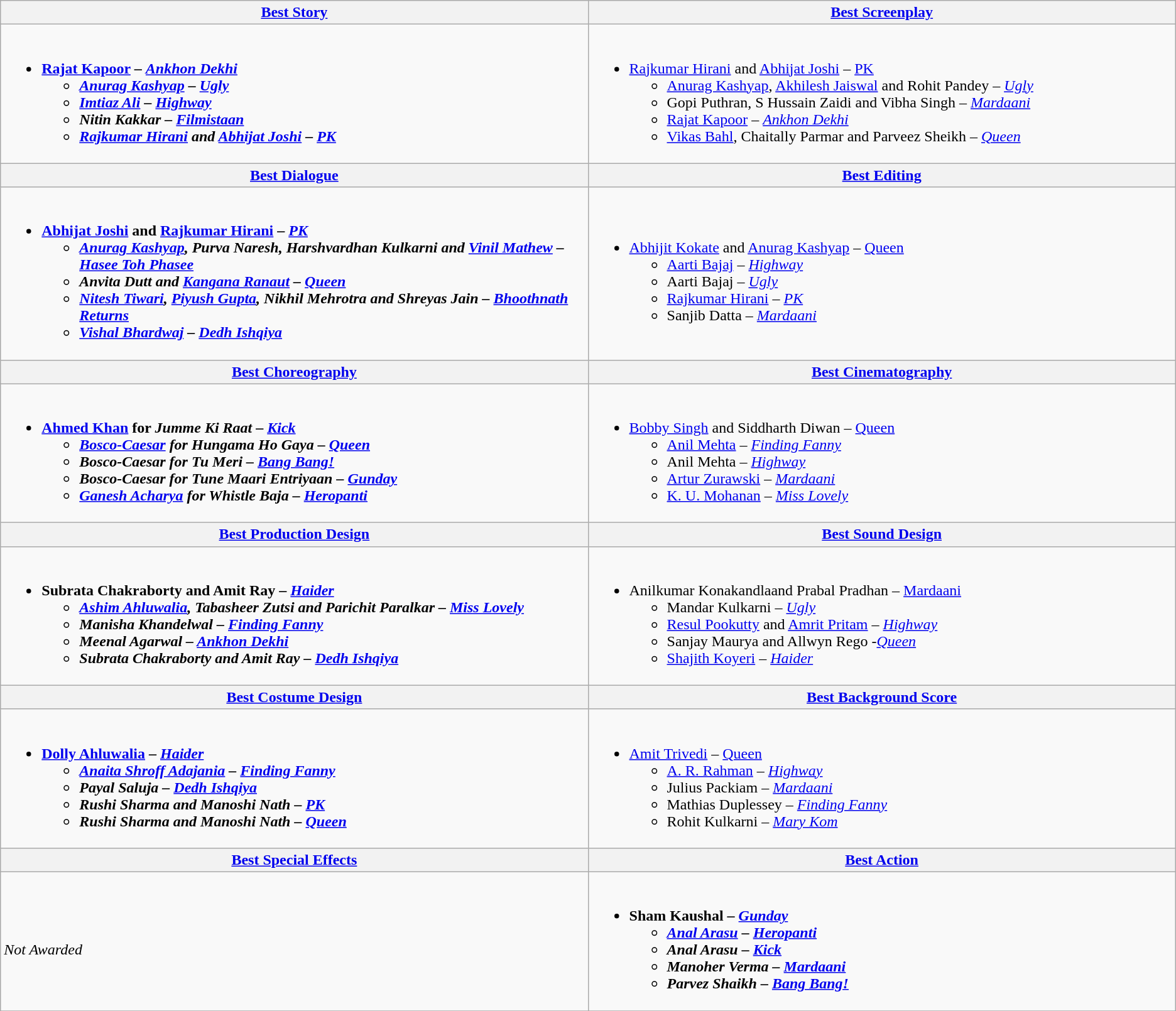<table class="wikitable">
<tr>
<th style="vertical-align:top; width:50%;"><a href='#'>Best Story</a></th>
<th style="vertical-align:top; width:50%;"><a href='#'>Best Screenplay</a></th>
</tr>
<tr>
<td><br><ul><li><strong><a href='#'>Rajat Kapoor</a> – <em><a href='#'>Ankhon Dekhi</a><strong><em><ul><li><a href='#'>Anurag Kashyap</a> – </em><a href='#'>Ugly</a><em></li><li><a href='#'>Imtiaz Ali</a> – </em><a href='#'>Highway</a><em></li><li>Nitin Kakkar – </em><a href='#'>Filmistaan</a><em></li><li><a href='#'>Rajkumar Hirani</a> and <a href='#'>Abhijat Joshi</a> – </em><a href='#'>PK</a><em></li></ul></li></ul></td>
<td><br><ul><li></strong><a href='#'>Rajkumar Hirani</a> and <a href='#'>Abhijat Joshi</a> – </em><a href='#'>PK</a></em></strong><ul><li><a href='#'>Anurag Kashyap</a>, <a href='#'>Akhilesh Jaiswal</a> and Rohit Pandey – <em><a href='#'>Ugly</a></em></li><li>Gopi Puthran, S Hussain Zaidi and Vibha Singh – <em><a href='#'>Mardaani</a></em></li><li><a href='#'>Rajat Kapoor</a> – <em><a href='#'>Ankhon Dekhi</a></em></li><li><a href='#'>Vikas Bahl</a>, Chaitally Parmar and Parveez Sheikh – <em><a href='#'>Queen</a></em></li></ul></li></ul></td>
</tr>
<tr>
<th><a href='#'>Best Dialogue</a></th>
<th><a href='#'>Best Editing</a></th>
</tr>
<tr>
<td><br><ul><li><strong><a href='#'>Abhijat Joshi</a> and <a href='#'>Rajkumar Hirani</a> – <em><a href='#'>PK</a><strong><em><ul><li><a href='#'>Anurag Kashyap</a>, Purva Naresh, Harshvardhan Kulkarni and <a href='#'>Vinil Mathew</a> – </em><a href='#'>Hasee Toh Phasee</a><em></li><li>Anvita Dutt and <a href='#'>Kangana Ranaut</a> – </em><a href='#'>Queen</a><em></li><li><a href='#'>Nitesh Tiwari</a>, <a href='#'>Piyush Gupta</a>, Nikhil Mehrotra and Shreyas Jain – </em><a href='#'>Bhoothnath Returns</a><em></li><li><a href='#'>Vishal Bhardwaj</a> – </em><a href='#'>Dedh Ishqiya</a><em></li></ul></li></ul></td>
<td><br><ul><li></strong><a href='#'>Abhijit Kokate</a> and <a href='#'>Anurag Kashyap</a> – </em><a href='#'>Queen</a></em></strong><ul><li><a href='#'>Aarti Bajaj</a> – <em><a href='#'>Highway</a></em></li><li>Aarti Bajaj – <em><a href='#'>Ugly</a></em></li><li><a href='#'>Rajkumar Hirani</a> – <em><a href='#'>PK</a></em></li><li>Sanjib Datta – <em><a href='#'>Mardaani</a></em></li></ul></li></ul></td>
</tr>
<tr>
<th><a href='#'>Best Choreography</a></th>
<th><a href='#'>Best Cinematography</a></th>
</tr>
<tr>
<td><br><ul><li><strong><a href='#'>Ahmed Khan</a> for <em>Jumme Ki Raat</em> – <em><a href='#'>Kick</a><strong><em><ul><li><a href='#'>Bosco-Caesar</a> for </em>Hungama Ho Gaya<em> – </em><a href='#'>Queen</a><em></li><li>Bosco-Caesar for </em>Tu Meri<em> – </em><a href='#'>Bang Bang!</a><em></li><li>Bosco-Caesar for </em>Tune Maari Entriyaan<em> – </em><a href='#'>Gunday</a><em></li><li><a href='#'>Ganesh Acharya</a> for </em>Whistle Baja<em> – </em><a href='#'>Heropanti</a><em></li></ul></li></ul></td>
<td><br><ul><li></strong><a href='#'>Bobby Singh</a> and Siddharth Diwan – </em><a href='#'>Queen</a></em></strong><ul><li><a href='#'>Anil Mehta</a> – <em><a href='#'>Finding Fanny</a></em></li><li>Anil Mehta – <em><a href='#'>Highway</a></em></li><li><a href='#'>Artur Zurawski</a> – <em><a href='#'>Mardaani</a></em></li><li><a href='#'>K. U. Mohanan</a> – <em><a href='#'>Miss Lovely</a></em></li></ul></li></ul></td>
</tr>
<tr>
<th><a href='#'>Best Production Design</a></th>
<th><a href='#'>Best Sound Design</a></th>
</tr>
<tr>
<td><br><ul><li><strong>Subrata Chakraborty and Amit Ray – <em><a href='#'>Haider</a><strong><em><ul><li><a href='#'>Ashim Ahluwalia</a>, Tabasheer Zutsi and Parichit Paralkar – </em><a href='#'>Miss Lovely</a><em></li><li>Manisha Khandelwal – </em><a href='#'>Finding Fanny</a><em></li><li>Meenal Agarwal – </em><a href='#'>Ankhon Dekhi</a><em></li><li>Subrata Chakraborty and Amit Ray – </em><a href='#'>Dedh Ishqiya</a><em></li></ul></li></ul></td>
<td><br><ul><li></strong>Anilkumar Konakandlaand Prabal Pradhan – </em><a href='#'>Mardaani</a></em></strong><ul><li>Mandar Kulkarni – <em><a href='#'>Ugly</a></em></li><li><a href='#'>Resul Pookutty</a> and <a href='#'>Amrit Pritam</a> – <em><a href='#'>Highway</a></em></li><li>Sanjay Maurya and Allwyn Rego -<em><a href='#'>Queen</a></em></li><li><a href='#'>Shajith Koyeri</a> – <em><a href='#'>Haider</a></em></li></ul></li></ul></td>
</tr>
<tr>
<th><a href='#'>Best Costume Design</a></th>
<th><a href='#'>Best Background Score</a></th>
</tr>
<tr>
<td><br><ul><li><strong><a href='#'>Dolly Ahluwalia</a> – <em><a href='#'>Haider</a><strong><em><ul><li><a href='#'>Anaita Shroff Adajania</a> – </em><a href='#'>Finding Fanny</a><em></li><li>Payal Saluja – </em><a href='#'>Dedh Ishqiya</a><em></li><li>Rushi Sharma and Manoshi Nath – </em><a href='#'>PK</a><em></li><li>Rushi Sharma and Manoshi Nath – </em><a href='#'>Queen</a><em></li></ul></li></ul></td>
<td><br><ul><li></strong><a href='#'>Amit Trivedi</a> – </em><a href='#'>Queen</a></em></strong><ul><li><a href='#'>A. R. Rahman</a> – <em><a href='#'>Highway</a></em></li><li>Julius Packiam – <em><a href='#'>Mardaani</a></em></li><li>Mathias Duplessey – <em><a href='#'>Finding Fanny</a></em></li><li>Rohit Kulkarni – <em><a href='#'>Mary Kom</a></em></li></ul></li></ul></td>
</tr>
<tr>
<th><a href='#'>Best Special Effects</a></th>
<th><a href='#'>Best Action</a></th>
</tr>
<tr>
<td><br><em>Not Awarded</em></td>
<td><br><ul><li><strong>Sham Kaushal – <em><a href='#'>Gunday</a><strong><em><ul><li><a href='#'>Anal Arasu</a> – </em><a href='#'>Heropanti</a><em></li><li>Anal Arasu – </em><a href='#'>Kick</a><em></li><li>Manoher Verma – </em><a href='#'>Mardaani</a><em></li><li>Parvez Shaikh – </em><a href='#'>Bang Bang!</a><em></li></ul></li></ul></td>
</tr>
<tr>
</tr>
</table>
